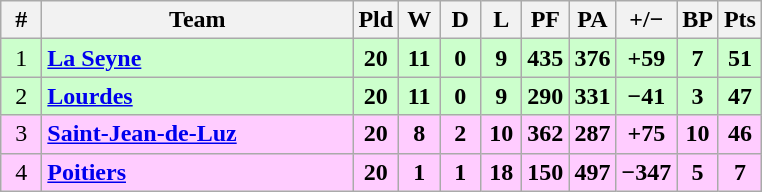<table class="wikitable" style="text-align: center;">
<tr>
<th width="20">#</th>
<th width="200">Team</th>
<th width="20">Pld</th>
<th width="20">W</th>
<th width="20">D</th>
<th width="20">L</th>
<th width="20">PF</th>
<th width="20">PA</th>
<th width="25">+/−</th>
<th width="20">BP</th>
<th width="20">Pts</th>
</tr>
<tr bgcolor=#ccffcc align=center>
<td>1</td>
<td align=left><strong><a href='#'>La Seyne</a></strong></td>
<td><strong>20</strong></td>
<td><strong>11</strong></td>
<td><strong>0</strong></td>
<td><strong>9</strong></td>
<td><strong>435</strong></td>
<td><strong>376</strong></td>
<td><strong>+59</strong></td>
<td><strong>7</strong></td>
<td><strong>51</strong></td>
</tr>
<tr bgcolor=#ccffcc align=center>
<td>2</td>
<td align=left><strong><a href='#'>Lourdes</a></strong></td>
<td><strong>20</strong></td>
<td><strong>11</strong></td>
<td><strong>0</strong></td>
<td><strong>9</strong></td>
<td><strong>290</strong></td>
<td><strong>331</strong></td>
<td><strong>−41</strong></td>
<td><strong>3</strong></td>
<td><strong>47</strong></td>
</tr>
<tr bgcolor=#ffccff align=center>
<td>3</td>
<td align=left><strong><a href='#'>Saint-Jean-de-Luz</a></strong></td>
<td><strong>20</strong></td>
<td><strong>8</strong></td>
<td><strong>2</strong></td>
<td><strong>10</strong></td>
<td><strong>362</strong></td>
<td><strong>287</strong></td>
<td><strong>+75</strong></td>
<td><strong>10</strong></td>
<td><strong>46</strong></td>
</tr>
<tr bgcolor=#ffccff align=center>
<td>4</td>
<td align=left><strong><a href='#'>Poitiers</a></strong></td>
<td><strong>20</strong></td>
<td><strong>1</strong></td>
<td><strong>1</strong></td>
<td><strong>18</strong></td>
<td><strong>150</strong></td>
<td><strong>497</strong></td>
<td><strong>−347</strong></td>
<td><strong>5</strong></td>
<td><strong>7</strong></td>
</tr>
</table>
